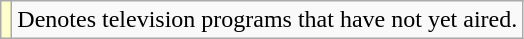<table class="wikitable">
<tr>
<td style="background:#FFFFCC;"></td>
<td>Denotes television programs that have not yet aired.</td>
</tr>
</table>
